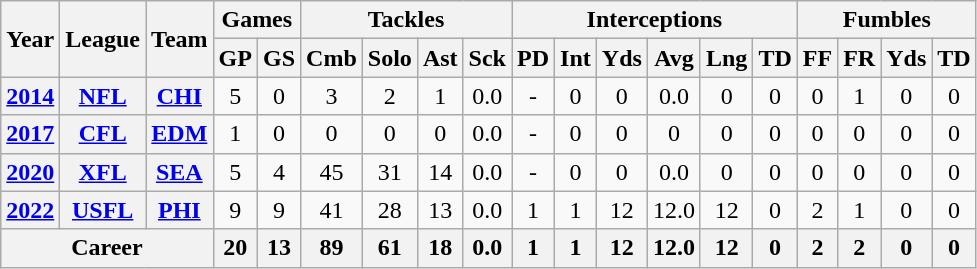<table class="wikitable" style="text-align: center;">
<tr>
<th rowspan="2">Year</th>
<th rowspan="2">League</th>
<th rowspan="2">Team</th>
<th colspan="2">Games</th>
<th colspan="4">Tackles</th>
<th colspan="6">Interceptions</th>
<th colspan="4">Fumbles</th>
</tr>
<tr>
<th>GP</th>
<th>GS</th>
<th>Cmb</th>
<th>Solo</th>
<th>Ast</th>
<th>Sck</th>
<th>PD</th>
<th>Int</th>
<th>Yds</th>
<th>Avg</th>
<th>Lng</th>
<th>TD</th>
<th>FF</th>
<th>FR</th>
<th>Yds</th>
<th>TD</th>
</tr>
<tr>
<th><a href='#'>2014</a></th>
<th><a href='#'>NFL</a></th>
<th><a href='#'>CHI</a></th>
<td>5</td>
<td>0</td>
<td>3</td>
<td>2</td>
<td>1</td>
<td>0.0</td>
<td>-</td>
<td>0</td>
<td>0</td>
<td>0.0</td>
<td>0</td>
<td>0</td>
<td>0</td>
<td>1</td>
<td>0</td>
<td>0</td>
</tr>
<tr>
<th><a href='#'>2017</a></th>
<th><a href='#'>CFL</a></th>
<th><a href='#'>EDM</a></th>
<td>1</td>
<td>0</td>
<td>0</td>
<td>0</td>
<td>0</td>
<td>0.0</td>
<td>-</td>
<td>0</td>
<td>0</td>
<td>0</td>
<td>0</td>
<td>0</td>
<td>0</td>
<td>0</td>
<td>0</td>
<td>0</td>
</tr>
<tr>
<th><a href='#'>2020</a></th>
<th><a href='#'>XFL</a></th>
<th><a href='#'>SEA</a></th>
<td>5</td>
<td>4</td>
<td>45</td>
<td>31</td>
<td>14</td>
<td>0.0</td>
<td>-</td>
<td>0</td>
<td>0</td>
<td>0.0</td>
<td>0</td>
<td>0</td>
<td>0</td>
<td>0</td>
<td>0</td>
<td>0</td>
</tr>
<tr>
<th><a href='#'>2022</a></th>
<th><a href='#'>USFL</a></th>
<th><a href='#'>PHI</a></th>
<td>9</td>
<td>9</td>
<td>41</td>
<td>28</td>
<td>13</td>
<td>0.0</td>
<td>1</td>
<td>1</td>
<td>12</td>
<td>12.0</td>
<td>12</td>
<td>0</td>
<td>2</td>
<td>1</td>
<td>0</td>
<td>0</td>
</tr>
<tr>
<th colspan="3">Career </th>
<th>20</th>
<th>13</th>
<th>89</th>
<th>61</th>
<th>18</th>
<th>0.0</th>
<th>1</th>
<th>1</th>
<th>12</th>
<th>12.0</th>
<th>12</th>
<th>0</th>
<th>2</th>
<th>2</th>
<th>0</th>
<th>0</th>
</tr>
</table>
